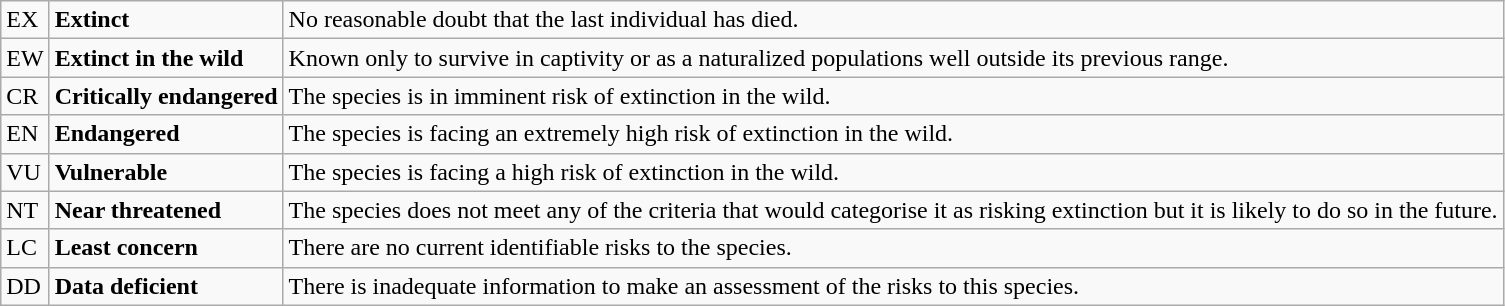<table class="wikitable" style="text-align:left">
<tr>
<td>EX</td>
<td><strong>Extinct</strong></td>
<td>No reasonable doubt that the last individual has died.</td>
</tr>
<tr>
<td>EW</td>
<td><strong>Extinct in the wild</strong></td>
<td>Known only to survive in captivity or as a naturalized populations well outside its previous range.</td>
</tr>
<tr>
<td>CR</td>
<td><strong>Critically endangered</strong></td>
<td>The species is in imminent risk of extinction in the wild.</td>
</tr>
<tr>
<td>EN</td>
<td><strong>Endangered</strong></td>
<td>The species is facing an extremely high risk of extinction in the wild.</td>
</tr>
<tr>
<td>VU</td>
<td><strong>Vulnerable</strong></td>
<td>The species is facing a high risk of extinction in the wild.</td>
</tr>
<tr>
<td>NT</td>
<td><strong>Near threatened</strong></td>
<td>The species does not meet any of the criteria that would categorise it as risking extinction but it is likely to do so in the future.</td>
</tr>
<tr>
<td>LC</td>
<td><strong>Least concern</strong></td>
<td>There are no current identifiable risks to the species.</td>
</tr>
<tr>
<td>DD</td>
<td><strong>Data deficient</strong></td>
<td>There is inadequate information to make an assessment of the risks to this species.</td>
</tr>
</table>
